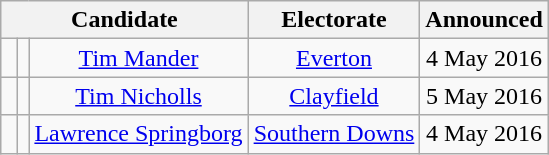<table class="wikitable" style="text-align:center">
<tr>
<th colspan=3>Candidate</th>
<th>Electorate</th>
<th>Announced</th>
</tr>
<tr>
<td width="3pt" > </td>
<td></td>
<td><a href='#'>Tim Mander</a></td>
<td><a href='#'>Everton</a></td>
<td>4 May 2016</td>
</tr>
<tr>
<td width="3pt" > </td>
<td></td>
<td><a href='#'>Tim Nicholls</a></td>
<td><a href='#'>Clayfield</a></td>
<td>5 May 2016</td>
</tr>
<tr>
<td width="3pt" > </td>
<td></td>
<td><a href='#'>Lawrence Springborg</a></td>
<td><a href='#'>Southern Downs</a></td>
<td>4 May 2016</td>
</tr>
</table>
